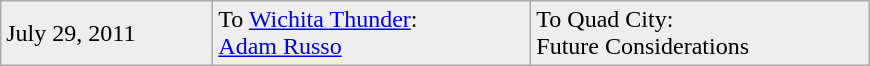<table class="wikitable" style="border:1px solid #999999; width:580px;">
<tr bgcolor="eeeeee">
<td>July 29, 2011 </td>
<td valign="top">To <a href='#'>Wichita Thunder</a>:<br> <a href='#'>Adam Russo</a></td>
<td valign="top">To Quad City:<br>Future Considerations</td>
</tr>
</table>
